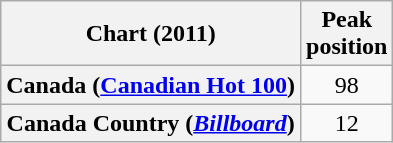<table class="wikitable sortable plainrowheaders">
<tr>
<th>Chart (2011)</th>
<th>Peak<br>position</th>
</tr>
<tr>
<th scope="row">Canada (<a href='#'>Canadian Hot 100</a>)</th>
<td align="center">98</td>
</tr>
<tr>
<th scope="row">Canada Country (<em><a href='#'>Billboard</a></em>)</th>
<td align="center">12</td>
</tr>
</table>
